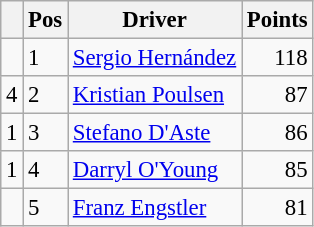<table class="wikitable" style="font-size: 95%;">
<tr>
<th></th>
<th>Pos</th>
<th>Driver</th>
<th>Points</th>
</tr>
<tr>
<td align="left"></td>
<td>1</td>
<td> <a href='#'>Sergio Hernández</a></td>
<td align="right">118</td>
</tr>
<tr>
<td align="left"> 4</td>
<td>2</td>
<td> <a href='#'>Kristian Poulsen</a></td>
<td align="right">87</td>
</tr>
<tr>
<td align="left"> 1</td>
<td>3</td>
<td> <a href='#'>Stefano D'Aste</a></td>
<td align="right">86</td>
</tr>
<tr>
<td align="left"> 1</td>
<td>4</td>
<td> <a href='#'>Darryl O'Young</a></td>
<td align="right">85</td>
</tr>
<tr>
<td align="left"></td>
<td>5</td>
<td> <a href='#'>Franz Engstler</a></td>
<td align="right">81</td>
</tr>
</table>
